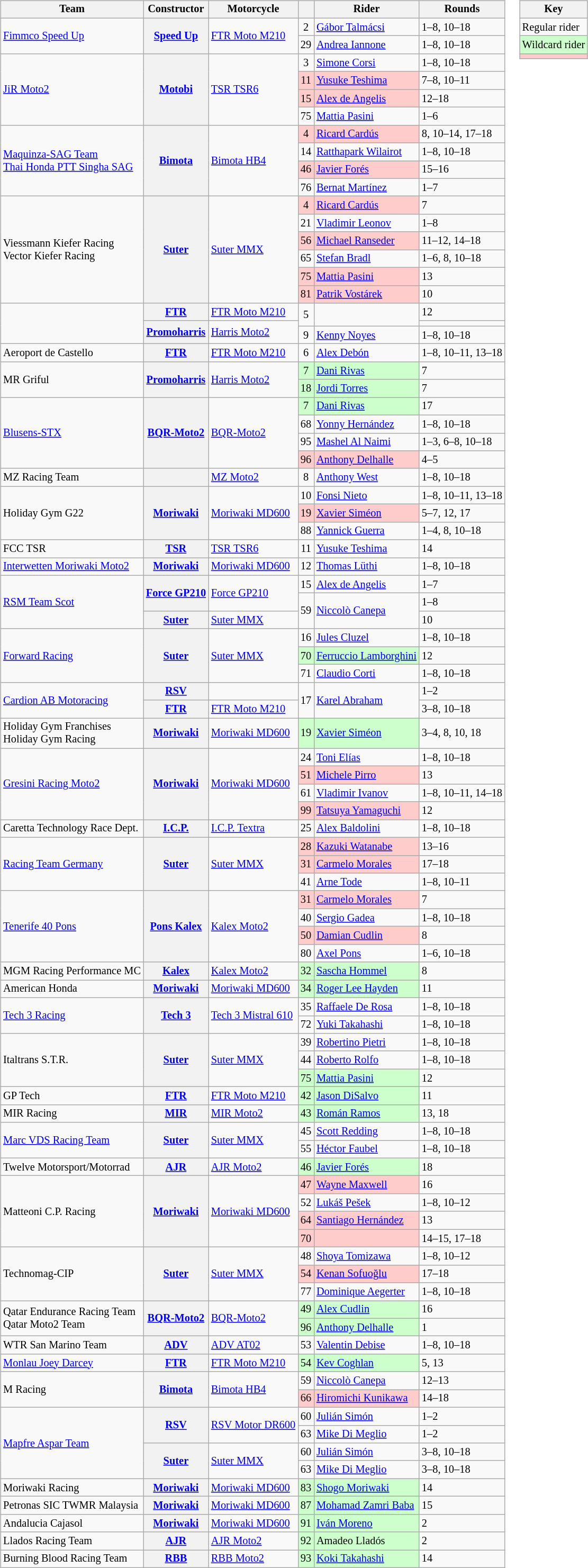<table>
<tr>
<td><br><table class="wikitable" style="font-size: 85%;">
<tr>
<th>Team</th>
<th>Constructor</th>
<th>Motorcycle</th>
<th></th>
<th>Rider</th>
<th>Rounds</th>
</tr>
<tr>
<td rowspan=2><a href='#'>Fimmco Speed Up</a></td>
<th rowspan=2><a href='#'>Speed Up</a></th>
<td rowspan=2><a href='#'>FTR Moto M210</a></td>
<td align="center">2</td>
<td> <a href='#'>Gábor Talmácsi</a></td>
<td>1–8, 10–18</td>
</tr>
<tr>
<td align="center">29</td>
<td> <a href='#'>Andrea Iannone</a></td>
<td>1–8, 10–18</td>
</tr>
<tr>
<td rowspan=4><a href='#'>JiR Moto2</a></td>
<th rowspan=4><a href='#'>Motobi</a></th>
<td rowspan=4><a href='#'>TSR TSR6</a></td>
<td align="center">3</td>
<td> <a href='#'>Simone Corsi</a></td>
<td>1–8, 10–18</td>
</tr>
<tr>
<td align="center" style="background:#ffcccc;">11</td>
<td style="background:#ffcccc;"> <a href='#'>Yusuke Teshima</a></td>
<td>7–8, 10–11</td>
</tr>
<tr>
<td align="center" style="background:#ffcccc;">15</td>
<td style="background:#ffcccc;"> <a href='#'>Alex de Angelis</a></td>
<td>12–18</td>
</tr>
<tr>
<td align="center">75</td>
<td> <a href='#'>Mattia Pasini</a></td>
<td>1–6</td>
</tr>
<tr>
<td rowspan=4><a href='#'>Maquinza-SAG Team</a><br><a href='#'>Thai Honda PTT Singha SAG</a></td>
<th rowspan=4><a href='#'>Bimota</a></th>
<td rowspan=4><a href='#'>Bimota HB4</a></td>
<td align="center" style="background:#ffcccc;">4</td>
<td style="background:#ffcccc;"> <a href='#'>Ricard Cardús</a></td>
<td>8, 10–14, 17–18</td>
</tr>
<tr>
<td align="center">14</td>
<td> <a href='#'>Ratthapark Wilairot</a></td>
<td>1–8, 10–18</td>
</tr>
<tr>
<td align="center" style="background:#ffcccc;">46</td>
<td style="background:#ffcccc;"> <a href='#'>Javier Forés</a></td>
<td>15–16</td>
</tr>
<tr>
<td align="center">76</td>
<td> <a href='#'>Bernat Martínez</a></td>
<td>1–7</td>
</tr>
<tr>
<td rowspan=6>Viessmann Kiefer Racing<br>Vector Kiefer Racing</td>
<th rowspan=6><a href='#'>Suter</a></th>
<td rowspan=6><a href='#'>Suter MMX</a></td>
<td align="center" style="background:#ffcccc;">4</td>
<td style="background:#ffcccc;"> <a href='#'>Ricard Cardús</a></td>
<td>7</td>
</tr>
<tr>
<td align="center">21</td>
<td> <a href='#'>Vladimir Leonov</a></td>
<td>1–8</td>
</tr>
<tr>
<td align="center" style="background:#ffcccc;">56</td>
<td style="background:#ffcccc;"> <a href='#'>Michael Ranseder</a></td>
<td>11–12, 14–18</td>
</tr>
<tr>
<td align="center">65</td>
<td> <a href='#'>Stefan Bradl</a></td>
<td>1–6, 8, 10–18</td>
</tr>
<tr>
<td align="center" style="background:#ffcccc;">75</td>
<td style="background:#ffcccc;"> <a href='#'>Mattia Pasini</a></td>
<td>13</td>
</tr>
<tr>
<td align="center" style="background:#ffcccc;">81</td>
<td style="background:#ffcccc;"> <a href='#'>Patrik Vostárek</a></td>
<td>10</td>
</tr>
<tr>
<td rowspan=3></td>
<th><a href='#'>FTR</a></th>
<td><a href='#'>FTR Moto M210</a></td>
<td align="center" rowspan=2>5</td>
<td rowspan=2></td>
<td>12</td>
</tr>
<tr>
<th rowspan=2><a href='#'>Promoharris</a></th>
<td rowspan=2><a href='#'>Harris Moto2</a></td>
<td></td>
</tr>
<tr>
<td align="center">9</td>
<td> <a href='#'>Kenny Noyes</a></td>
<td>1–8, 10–18</td>
</tr>
<tr>
<td>Aeroport de Castello</td>
<th><a href='#'>FTR</a></th>
<td><a href='#'>FTR Moto M210</a></td>
<td align="center">6</td>
<td> <a href='#'>Alex Debón</a></td>
<td>1–8, 10–11, 13–18</td>
</tr>
<tr>
<td rowspan=2>MR Griful</td>
<th rowspan=2><a href='#'>Promoharris</a></th>
<td rowspan=2><a href='#'>Harris Moto2</a></td>
<td align="center" style="background:#ccffcc;">7</td>
<td style="background:#ccffcc;"> <a href='#'>Dani Rivas</a></td>
<td>7</td>
</tr>
<tr>
<td align="center" style="background:#ccffcc;">18</td>
<td style="background:#ccffcc;"> <a href='#'>Jordi Torres</a></td>
<td>7</td>
</tr>
<tr>
<td rowspan=4><a href='#'>Blusens-STX</a></td>
<th rowspan=4><a href='#'>BQR-Moto2</a></th>
<td rowspan=4><a href='#'>BQR-Moto2</a></td>
<td align="center" style="background:#ccffcc;">7</td>
<td style="background:#ccffcc;"> <a href='#'>Dani Rivas</a></td>
<td>17</td>
</tr>
<tr>
<td align="center">68</td>
<td> <a href='#'>Yonny Hernández</a></td>
<td>1–8, 10–18</td>
</tr>
<tr>
<td align="center">95</td>
<td> <a href='#'>Mashel Al Naimi</a></td>
<td>1–3, 6–8, 10–18</td>
</tr>
<tr>
<td align="center" style="background:#ffcccc;">96</td>
<td style="background:#ffcccc;"> <a href='#'>Anthony Delhalle</a></td>
<td>4–5</td>
</tr>
<tr>
<td>MZ Racing Team</td>
<th></th>
<td><a href='#'>MZ Moto2</a></td>
<td align="center">8</td>
<td> <a href='#'>Anthony West</a></td>
<td>1–8, 10–18</td>
</tr>
<tr>
<td rowspan=3>Holiday Gym G22</td>
<th rowspan=3><a href='#'>Moriwaki</a></th>
<td rowspan=3><a href='#'>Moriwaki MD600</a></td>
<td align="center">10</td>
<td> <a href='#'>Fonsi Nieto</a></td>
<td>1–8, 10–11, 13–18</td>
</tr>
<tr>
<td align="center" style="background:#ffcccc;">19</td>
<td style="background:#ffcccc;"> <a href='#'>Xavier Siméon</a></td>
<td>5–7, 12, 17</td>
</tr>
<tr>
<td align="center">88</td>
<td> <a href='#'>Yannick Guerra</a></td>
<td>1–4, 8, 10–18</td>
</tr>
<tr>
<td>FCC TSR</td>
<th><a href='#'>TSR</a></th>
<td><a href='#'>TSR TSR6</a></td>
<td align="center">11</td>
<td> <a href='#'>Yusuke Teshima</a></td>
<td>14</td>
</tr>
<tr>
<td><a href='#'>Interwetten Moriwaki Moto2</a></td>
<th><a href='#'>Moriwaki</a></th>
<td><a href='#'>Moriwaki MD600</a></td>
<td align="center">12</td>
<td> <a href='#'>Thomas Lüthi</a></td>
<td>1–8, 10–18</td>
</tr>
<tr>
<td rowspan=3><a href='#'>RSM Team Scot</a></td>
<th rowspan=2><a href='#'>Force GP210</a></th>
<td rowspan=2><a href='#'>Force GP210</a></td>
<td align="center">15</td>
<td> <a href='#'>Alex de Angelis</a></td>
<td>1–7</td>
</tr>
<tr>
<td align="center" rowspan=2>59</td>
<td rowspan=2> <a href='#'>Niccolò Canepa</a></td>
<td>1–8</td>
</tr>
<tr>
<th><a href='#'>Suter</a></th>
<td><a href='#'>Suter MMX</a></td>
<td>10</td>
</tr>
<tr>
<td rowspan=3><a href='#'>Forward Racing</a></td>
<th rowspan=3><a href='#'>Suter</a></th>
<td rowspan=3><a href='#'>Suter MMX</a></td>
<td align="center">16</td>
<td> <a href='#'>Jules Cluzel</a></td>
<td>1–8, 10–18</td>
</tr>
<tr>
<td align="center" style="background:#ccffcc;">70</td>
<td style="background:#ccffcc;"> <a href='#'>Ferruccio Lamborghini</a></td>
<td>12</td>
</tr>
<tr>
<td align="center">71</td>
<td> <a href='#'>Claudio Corti</a></td>
<td>1–8, 10–18</td>
</tr>
<tr>
<td rowspan=2><a href='#'>Cardion AB Motoracing</a></td>
<th><a href='#'>RSV</a></th>
<td></td>
<td align="center" rowspan=2>17</td>
<td rowspan=2> <a href='#'>Karel Abraham</a></td>
<td>1–2</td>
</tr>
<tr>
<th><a href='#'>FTR</a></th>
<td><a href='#'>FTR Moto M210</a></td>
<td>3–8, 10–18</td>
</tr>
<tr>
<td>Holiday Gym Franchises<br>Holiday Gym Racing</td>
<th><a href='#'>Moriwaki</a></th>
<td><a href='#'>Moriwaki MD600</a></td>
<td align="center" style="background:#ccffcc;">19</td>
<td style="background:#ccffcc;"> <a href='#'>Xavier Siméon</a></td>
<td>3–4, 8, 10, 18</td>
</tr>
<tr>
<td rowspan=4><a href='#'>Gresini Racing Moto2</a></td>
<th rowspan=4><a href='#'>Moriwaki</a></th>
<td rowspan=4><a href='#'>Moriwaki MD600</a></td>
<td align="center">24</td>
<td> <a href='#'>Toni Elías</a></td>
<td>1–8, 10–18</td>
</tr>
<tr>
<td align="center" style="background:#ffcccc;">51</td>
<td style="background:#ffcccc;"> <a href='#'>Michele Pirro</a></td>
<td>13</td>
</tr>
<tr>
<td align="center">61</td>
<td> <a href='#'>Vladimir Ivanov</a></td>
<td>1–8, 10–11, 14–18</td>
</tr>
<tr>
<td align="center" style="background:#ffcccc;">99</td>
<td style="background:#ffcccc;"> <a href='#'>Tatsuya Yamaguchi</a></td>
<td>12</td>
</tr>
<tr>
<td>Caretta Technology Race Dept.</td>
<th><a href='#'>I.C.P.</a></th>
<td><a href='#'>I.C.P. Textra</a></td>
<td align="center">25</td>
<td> <a href='#'>Alex Baldolini</a></td>
<td>1–8, 10–18</td>
</tr>
<tr>
<td rowspan=3><a href='#'>Racing Team Germany</a></td>
<th rowspan=3><a href='#'>Suter</a></th>
<td rowspan=3><a href='#'>Suter MMX</a></td>
<td align="center" style="background:#ffcccc;">28</td>
<td style="background:#ffcccc;"> <a href='#'>Kazuki Watanabe</a></td>
<td>13–16</td>
</tr>
<tr>
<td align="center" style="background:#ffcccc;">31</td>
<td style="background:#ffcccc;"> <a href='#'>Carmelo Morales</a></td>
<td>17–18</td>
</tr>
<tr>
<td align="center">41</td>
<td> <a href='#'>Arne Tode</a></td>
<td>1–8, 10–11</td>
</tr>
<tr>
<td rowspan=4><a href='#'>Tenerife 40 Pons</a></td>
<th rowspan=4><a href='#'>Pons Kalex</a></th>
<td rowspan=4><a href='#'>Kalex Moto2</a></td>
<td align="center" style="background:#ffcccc;">31</td>
<td style="background:#ffcccc;"> <a href='#'>Carmelo Morales</a></td>
<td>7</td>
</tr>
<tr>
<td align="center">40</td>
<td> <a href='#'>Sergio Gadea</a></td>
<td>1–8, 10–18</td>
</tr>
<tr>
<td align="center" style="background:#ffcccc;">50</td>
<td style="background:#ffcccc;"> <a href='#'>Damian Cudlin</a></td>
<td>8</td>
</tr>
<tr>
<td align="center">80</td>
<td> <a href='#'>Axel Pons</a></td>
<td>1–6, 10–18</td>
</tr>
<tr>
<td>MGM Racing Performance MC</td>
<th><a href='#'>Kalex</a></th>
<td><a href='#'>Kalex Moto2</a></td>
<td align="center" style="background:#ccffcc;">32</td>
<td style="background:#ccffcc;"> <a href='#'>Sascha Hommel</a></td>
<td>8</td>
</tr>
<tr>
<td>American Honda</td>
<th><a href='#'>Moriwaki</a></th>
<td><a href='#'>Moriwaki MD600</a></td>
<td align="center" style="background:#ccffcc;">34</td>
<td style="background:#ccffcc;"> <a href='#'>Roger Lee Hayden</a></td>
<td>11</td>
</tr>
<tr>
<td rowspan=2><a href='#'>Tech 3 Racing</a></td>
<th rowspan=2><a href='#'>Tech 3</a></th>
<td rowspan=2><a href='#'>Tech 3 Mistral 610</a></td>
<td align="center">35</td>
<td> <a href='#'>Raffaele De Rosa</a></td>
<td>1–8, 10–18</td>
</tr>
<tr>
<td align="center">72</td>
<td> <a href='#'>Yuki Takahashi</a></td>
<td>1–8, 10–18</td>
</tr>
<tr>
<td rowspan=3>Italtrans S.T.R.</td>
<th rowspan=3><a href='#'>Suter</a></th>
<td rowspan=3><a href='#'>Suter MMX</a></td>
<td align="center">39</td>
<td> <a href='#'>Robertino Pietri</a></td>
<td>1–8, 10–18</td>
</tr>
<tr>
<td align="center">44</td>
<td> <a href='#'>Roberto Rolfo</a></td>
<td>1–8, 10–18</td>
</tr>
<tr>
<td align="center" style="background:#ccffcc;">75</td>
<td style="background:#ccffcc;"> <a href='#'>Mattia Pasini</a></td>
<td>12</td>
</tr>
<tr>
<td>GP Tech</td>
<th><a href='#'>FTR</a></th>
<td><a href='#'>FTR Moto M210</a></td>
<td align="center" style="background:#ccffcc;">42</td>
<td style="background:#ccffcc;"> <a href='#'>Jason DiSalvo</a></td>
<td>11</td>
</tr>
<tr>
<td>MIR Racing</td>
<th><a href='#'>MIR</a></th>
<td><a href='#'>MIR Moto2</a></td>
<td align="center" style="background:#ccffcc;">43</td>
<td style="background:#ccffcc;"> <a href='#'>Román Ramos</a></td>
<td>13, 18</td>
</tr>
<tr>
<td rowspan=2><a href='#'>Marc VDS Racing Team</a></td>
<th rowspan=2><a href='#'>Suter</a></th>
<td rowspan=2><a href='#'>Suter MMX</a></td>
<td align="center">45</td>
<td> <a href='#'>Scott Redding</a></td>
<td>1–8, 10–18</td>
</tr>
<tr>
<td align="center">55</td>
<td> <a href='#'>Héctor Faubel</a></td>
<td>1–8, 10–18</td>
</tr>
<tr>
<td>Twelve Motorsport/Motorrad</td>
<th><a href='#'>AJR</a></th>
<td><a href='#'>AJR Moto2</a></td>
<td align="center" style="background:#ccffcc;">46</td>
<td style="background:#ccffcc;"> <a href='#'>Javier Forés</a></td>
<td>18</td>
</tr>
<tr>
<td rowspan=4>Matteoni C.P. Racing</td>
<th rowspan=4><a href='#'>Moriwaki</a></th>
<td rowspan=4><a href='#'>Moriwaki MD600</a></td>
<td align="center" style="background:#ffcccc;">47</td>
<td style="background:#ffcccc;"> <a href='#'>Wayne Maxwell</a></td>
<td>16</td>
</tr>
<tr>
<td align="center">52</td>
<td> <a href='#'>Lukáš Pešek</a></td>
<td>1–8, 10–12</td>
</tr>
<tr>
<td align="center" style="background:#ffcccc;">64</td>
<td style="background:#ffcccc;"> <a href='#'>Santiago Hernández</a></td>
<td>13</td>
</tr>
<tr>
<td align="center" style="background:#ffcccc;">70</td>
<td style="background:#ffcccc;"></td>
<td>14–15, 17–18</td>
</tr>
<tr>
<td rowspan=3>Technomag-CIP</td>
<th rowspan=3><a href='#'>Suter</a></th>
<td rowspan=3><a href='#'>Suter MMX</a></td>
<td align="center">48</td>
<td> <a href='#'>Shoya Tomizawa</a></td>
<td>1–8, 10–12</td>
</tr>
<tr>
<td align="center" style="background:#ffcccc;">54</td>
<td style="background:#ffcccc;"> <a href='#'>Kenan Sofuoğlu</a></td>
<td>17–18</td>
</tr>
<tr>
<td align="center">77</td>
<td> <a href='#'>Dominique Aegerter</a></td>
<td>1–8, 10–18</td>
</tr>
<tr>
<td rowspan=2>Qatar Endurance Racing Team<br>Qatar Moto2 Team</td>
<th rowspan=2><a href='#'>BQR-Moto2</a></th>
<td rowspan=2><a href='#'>BQR-Moto2</a></td>
<td align="center" style="background:#ccffcc;">49</td>
<td style="background:#ccffcc;"> <a href='#'>Alex Cudlin</a></td>
<td>16</td>
</tr>
<tr>
<td align="center" style="background:#ccffcc;">96</td>
<td style="background:#ccffcc;"> <a href='#'>Anthony Delhalle</a></td>
<td>1</td>
</tr>
<tr>
<td>WTR San Marino Team</td>
<th><a href='#'>ADV</a></th>
<td><a href='#'>ADV AT02</a></td>
<td align="center">53</td>
<td> <a href='#'>Valentin Debise</a></td>
<td>1–8, 10–18</td>
</tr>
<tr>
<td><a href='#'>Monlau Joey Darcey</a></td>
<th><a href='#'>FTR</a></th>
<td><a href='#'>FTR Moto M210</a></td>
<td align="center" style="background:#ccffcc;">54</td>
<td style="background:#ccffcc;"> <a href='#'>Kev Coghlan</a></td>
<td>5, 13</td>
</tr>
<tr>
<td rowspan=2>M Racing</td>
<th rowspan=2><a href='#'>Bimota</a></th>
<td rowspan=2><a href='#'>Bimota HB4</a></td>
<td align="center">59</td>
<td> <a href='#'>Niccolò Canepa</a></td>
<td>12–13</td>
</tr>
<tr>
<td align="center" style="background:#ffcccc;">66</td>
<td style="background:#ffcccc;"> <a href='#'>Hiromichi Kunikawa</a></td>
<td>14–18</td>
</tr>
<tr>
<td rowspan=4><a href='#'>Mapfre Aspar Team</a></td>
<th rowspan=2><a href='#'>RSV</a></th>
<td rowspan=2><a href='#'>RSV Motor DR600</a></td>
<td align="center">60</td>
<td> <a href='#'>Julián Simón</a></td>
<td>1–2</td>
</tr>
<tr>
<td align="center">63</td>
<td> <a href='#'>Mike Di Meglio</a></td>
<td>1–2</td>
</tr>
<tr>
<th rowspan=2><a href='#'>Suter</a></th>
<td rowspan=2><a href='#'>Suter MMX</a></td>
<td align="center">60</td>
<td> <a href='#'>Julián Simón</a></td>
<td>3–8, 10–18</td>
</tr>
<tr>
<td align="center">63</td>
<td> <a href='#'>Mike Di Meglio</a></td>
<td>3–8, 10–18</td>
</tr>
<tr>
<td>Moriwaki Racing</td>
<th><a href='#'>Moriwaki</a></th>
<td><a href='#'>Moriwaki MD600</a></td>
<td align="center" style="background:#ccffcc;">83</td>
<td style="background:#ccffcc;"> <a href='#'>Shogo Moriwaki</a></td>
<td>14</td>
</tr>
<tr>
<td>Petronas SIC TWMR Malaysia</td>
<th><a href='#'>Moriwaki</a></th>
<td><a href='#'>Moriwaki MD600</a></td>
<td align="center" style="background:#ccffcc;">87</td>
<td style="background:#ccffcc;"> <a href='#'>Mohamad Zamri Baba</a></td>
<td>15</td>
</tr>
<tr>
<td>Andalucia Cajasol</td>
<th><a href='#'>Moriwaki</a></th>
<td><a href='#'>Moriwaki MD600</a></td>
<td align="center" style="background:#ccffcc;">91</td>
<td style="background:#ccffcc;"> <a href='#'>Iván Moreno</a></td>
<td>2</td>
</tr>
<tr>
<td>Llados Racing Team</td>
<th><a href='#'>AJR</a></th>
<td><a href='#'>AJR Moto2</a></td>
<td align="center" style="background:#ccffcc;">92</td>
<td style="background:#ccffcc;"> Amadeo Lladós</td>
<td>2</td>
</tr>
<tr>
<td>Burning Blood Racing Team</td>
<th><a href='#'>RBB</a></th>
<td><a href='#'>RBB Moto2</a></td>
<td align="center" style="background:#ccffcc;">93</td>
<td style="background:#ccffcc;"> <a href='#'>Koki Takahashi</a></td>
<td>14</td>
</tr>
</table>
</td>
<td valign="top"><br><table class="wikitable" style="font-size: 85%;">
<tr>
<th colspan=2>Key</th>
</tr>
<tr>
<td>Regular rider</td>
</tr>
<tr style="background:#ccffcc;">
<td>Wildcard rider</td>
</tr>
<tr style="background:#ffcccc;">
<td></td>
</tr>
</table>
</td>
</tr>
</table>
